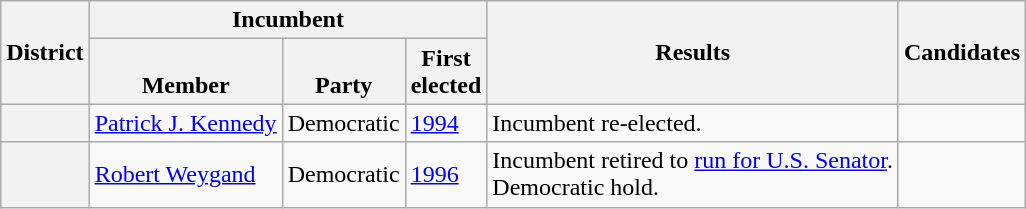<table class="wikitable sortable">
<tr>
<th rowspan=2>District</th>
<th colspan=3>Incumbent</th>
<th rowspan=2>Results</th>
<th rowspan=2 class="unsortable">Candidates</th>
</tr>
<tr valign=bottom>
<th>Member</th>
<th>Party</th>
<th>First<br>elected</th>
</tr>
<tr>
<th></th>
<td><a href='#'>Patrick J. Kennedy</a></td>
<td>Democratic</td>
<td><a href='#'>1994</a></td>
<td>Incumbent re-elected.</td>
<td nowrap></td>
</tr>
<tr>
<th></th>
<td><a href='#'>Robert Weygand</a></td>
<td>Democratic</td>
<td><a href='#'>1996</a></td>
<td>Incumbent retired to <a href='#'>run for U.S. Senator</a>.<br>Democratic hold.</td>
<td nowrap></td>
</tr>
</table>
